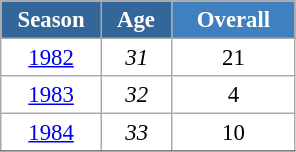<table class="wikitable" style="font-size:95%; text-align:center; border:grey solid 1px; border-collapse:collapse; background:#ffffff;">
<tr>
<th style="background-color:#369; color:white; width:60px;"> Season </th>
<th style="background-color:#369; color:white; width:40px;"> Age </th>
<th style="background-color:#4180be; color:white; width:75px;">Overall</th>
</tr>
<tr>
<td><a href='#'>1982</a></td>
<td><em>31</em></td>
<td>21</td>
</tr>
<tr>
<td><a href='#'>1983</a></td>
<td><em>32</em></td>
<td>4</td>
</tr>
<tr>
<td><a href='#'>1984</a></td>
<td><em>33</em></td>
<td>10</td>
</tr>
<tr>
</tr>
</table>
